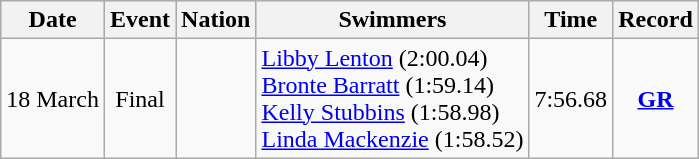<table class=wikitable style=text-align:center>
<tr>
<th>Date</th>
<th>Event</th>
<th>Nation</th>
<th>Swimmers</th>
<th>Time</th>
<th>Record</th>
</tr>
<tr>
<td>18 March</td>
<td>Final</td>
<td align=left></td>
<td align=left><a href='#'>Libby Lenton</a> (2:00.04)<br><a href='#'>Bronte Barratt</a> (1:59.14)<br><a href='#'>Kelly Stubbins</a> (1:58.98)<br><a href='#'>Linda Mackenzie</a> (1:58.52)</td>
<td>7:56.68</td>
<td><strong><a href='#'>GR</a></strong></td>
</tr>
</table>
